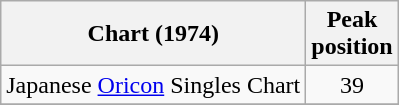<table class="wikitable">
<tr>
<th>Chart (1974)</th>
<th>Peak<br>position</th>
</tr>
<tr>
<td>Japanese <a href='#'>Oricon</a> Singles Chart</td>
<td align="center">39</td>
</tr>
<tr>
</tr>
</table>
